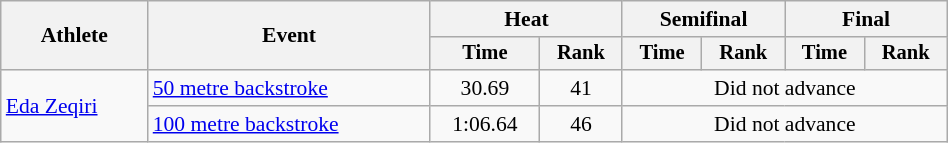<table class="wikitable" style="text-align:center; font-size:90%; width:50%;">
<tr>
<th rowspan="2">Athlete</th>
<th rowspan="2">Event</th>
<th colspan="2">Heat</th>
<th colspan="2">Semifinal</th>
<th colspan="2">Final</th>
</tr>
<tr style="font-size:95%">
<th>Time</th>
<th>Rank</th>
<th>Time</th>
<th>Rank</th>
<th>Time</th>
<th>Rank</th>
</tr>
<tr>
<td align=left rowspan=2><a href='#'>Eda Zeqiri</a></td>
<td align=left><a href='#'>50 metre backstroke</a></td>
<td>30.69</td>
<td>41</td>
<td colspan=4>Did not advance</td>
</tr>
<tr>
<td align=left><a href='#'>100 metre backstroke</a></td>
<td>1:06.64</td>
<td>46</td>
<td colspan=4>Did not advance</td>
</tr>
</table>
